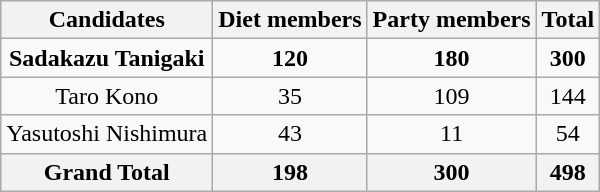<table class="wikitable" style="text-align: center;">
<tr>
<th>Candidates</th>
<th>Diet members</th>
<th>Party members</th>
<th>Total</th>
</tr>
<tr>
<td><strong>Sadakazu Tanigaki</strong></td>
<td><strong>120</strong></td>
<td><strong>180</strong></td>
<td><strong>300</strong></td>
</tr>
<tr>
<td>Taro Kono</td>
<td>35</td>
<td>109</td>
<td>144</td>
</tr>
<tr>
<td>Yasutoshi Nishimura</td>
<td>43</td>
<td>11</td>
<td>54</td>
</tr>
<tr>
<th>Grand Total</th>
<th>198</th>
<th>300</th>
<th>498</th>
</tr>
</table>
